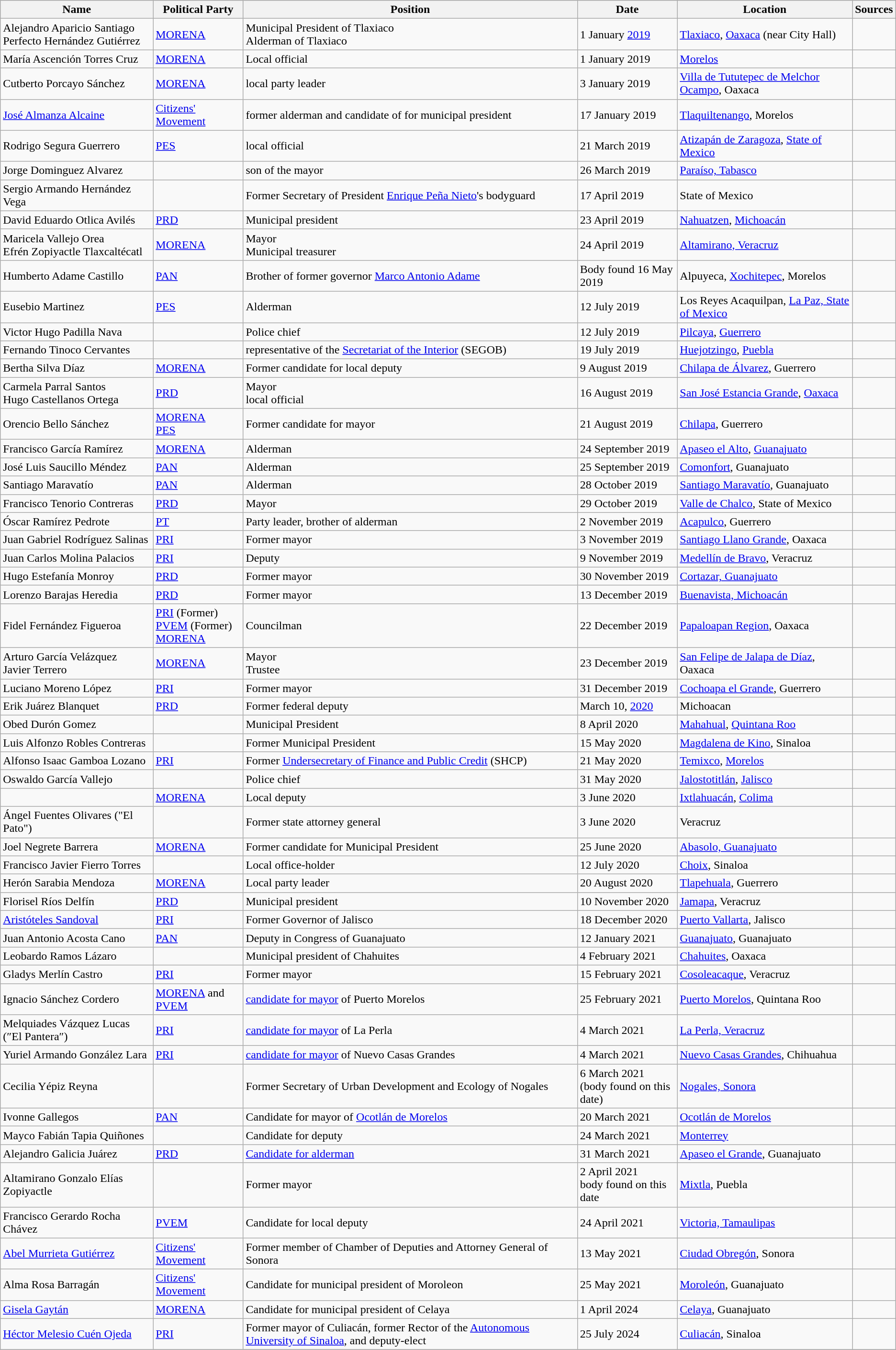<table class="wikitable sortable">
<tr bgcolor="#CCCCCC">
<th>Name</th>
<th>Political Party</th>
<th>Position</th>
<th>Date</th>
<th>Location</th>
<th>Sources</th>
</tr>
<tr>
<td>Alejandro Aparicio Santiago<br> Perfecto Hernández Gutiérrez</td>
<td><a href='#'>MORENA</a></td>
<td>Municipal President of Tlaxiaco<br>Alderman of Tlaxiaco</td>
<td>1 January <a href='#'>2019</a></td>
<td><a href='#'>Tlaxiaco</a>, <a href='#'>Oaxaca</a> (near City Hall)</td>
<td></td>
</tr>
<tr>
<td>María Ascención Torres Cruz</td>
<td><a href='#'>MORENA</a></td>
<td>Local official</td>
<td>1 January 2019</td>
<td><a href='#'>Morelos</a></td>
<td></td>
</tr>
<tr>
<td>Cutberto Porcayo Sánchez</td>
<td><a href='#'>MORENA</a></td>
<td>local party leader</td>
<td>3 January 2019</td>
<td><a href='#'>Villa de Tututepec de Melchor Ocampo</a>, Oaxaca</td>
<td></td>
</tr>
<tr>
<td><a href='#'>José Almanza Alcaine</a></td>
<td><a href='#'>Citizens' Movement</a></td>
<td>former alderman and candidate of for municipal president</td>
<td>17 January 2019</td>
<td><a href='#'>Tlaquiltenango</a>, Morelos</td>
<td></td>
</tr>
<tr>
<td>Rodrigo Segura Guerrero</td>
<td><a href='#'>PES</a></td>
<td>local official</td>
<td>21 March 2019</td>
<td><a href='#'>Atizapán de Zaragoza</a>, <a href='#'>State of Mexico</a></td>
<td></td>
</tr>
<tr>
<td>Jorge Dominguez Alvarez</td>
<td></td>
<td>son of the mayor</td>
<td>26 March 2019</td>
<td><a href='#'>Paraíso, Tabasco</a></td>
<td></td>
</tr>
<tr>
<td>Sergio Armando Hernández Vega</td>
<td></td>
<td>Former Secretary of President <a href='#'>Enrique Peña Nieto</a>'s bodyguard</td>
<td>17 April 2019</td>
<td>State of Mexico</td>
<td></td>
</tr>
<tr>
<td>David Eduardo Otlica Avilés</td>
<td><a href='#'>PRD</a></td>
<td>Municipal president</td>
<td>23 April 2019</td>
<td><a href='#'>Nahuatzen</a>, <a href='#'>Michoacán</a></td>
<td></td>
</tr>
<tr>
<td>Maricela Vallejo Orea<br>Efrén Zopiyactle Tlaxcaltécatl</td>
<td><a href='#'>MORENA</a></td>
<td>Mayor<br>Municipal treasurer</td>
<td>24 April 2019</td>
<td><a href='#'>Altamirano, Veracruz</a></td>
<td></td>
</tr>
<tr>
<td>Humberto Adame Castillo</td>
<td><a href='#'>PAN</a></td>
<td>Brother of former governor <a href='#'>Marco Antonio Adame</a></td>
<td>Body found 16 May 2019</td>
<td>Alpuyeca, <a href='#'>Xochitepec</a>, Morelos</td>
<td></td>
</tr>
<tr>
<td>Eusebio Martinez</td>
<td><a href='#'>PES</a></td>
<td>Alderman</td>
<td>12 July 2019</td>
<td>Los Reyes Acaquilpan, <a href='#'>La Paz, State of Mexico</a></td>
<td></td>
</tr>
<tr>
<td>Victor Hugo Padilla Nava</td>
<td></td>
<td>Police chief</td>
<td>12 July 2019</td>
<td><a href='#'>Pilcaya</a>, <a href='#'>Guerrero</a></td>
<td></td>
</tr>
<tr>
<td>Fernando Tinoco Cervantes</td>
<td></td>
<td>representative of the <a href='#'>Secretariat of the Interior</a> (SEGOB)</td>
<td>19 July 2019</td>
<td><a href='#'>Huejotzingo</a>, <a href='#'>Puebla</a></td>
<td></td>
</tr>
<tr>
<td>Bertha Silva Díaz</td>
<td><a href='#'>MORENA</a></td>
<td>Former candidate for local deputy</td>
<td>9 August 2019</td>
<td><a href='#'>Chilapa de Álvarez</a>, Guerrero</td>
<td></td>
</tr>
<tr>
<td>Carmela Parral Santos<br>Hugo Castellanos Ortega</td>
<td><a href='#'>PRD</a></td>
<td>Mayor<br>local official</td>
<td>16 August 2019</td>
<td><a href='#'>San José Estancia Grande</a>, <a href='#'>Oaxaca</a></td>
<td></td>
</tr>
<tr>
<td>Orencio Bello Sánchez</td>
<td><a href='#'>MORENA</a><br><a href='#'>PES</a></td>
<td>Former candidate for mayor</td>
<td>21 August 2019</td>
<td><a href='#'>Chilapa</a>, Guerrero</td>
<td></td>
</tr>
<tr>
<td>Francisco García Ramírez</td>
<td><a href='#'>MORENA</a></td>
<td>Alderman</td>
<td>24 September 2019</td>
<td><a href='#'>Apaseo el Alto</a>, <a href='#'>Guanajuato</a></td>
<td></td>
</tr>
<tr>
<td>José Luis Saucillo Méndez</td>
<td><a href='#'>PAN</a></td>
<td>Alderman</td>
<td>25 September 2019</td>
<td><a href='#'>Comonfort</a>, Guanajuato</td>
<td></td>
</tr>
<tr>
<td>Santiago Maravatío</td>
<td><a href='#'>PAN</a></td>
<td>Alderman</td>
<td>28 October 2019</td>
<td><a href='#'>Santiago Maravatío</a>, Guanajuato</td>
<td></td>
</tr>
<tr>
<td>Francisco Tenorio Contreras</td>
<td><a href='#'>PRD</a></td>
<td>Mayor</td>
<td>29 October 2019</td>
<td><a href='#'>Valle de Chalco</a>, State of Mexico</td>
<td></td>
</tr>
<tr>
<td>Óscar Ramírez Pedrote</td>
<td><a href='#'>PT</a></td>
<td>Party leader, brother of alderman</td>
<td>2 November 2019</td>
<td><a href='#'>Acapulco</a>, Guerrero</td>
<td></td>
</tr>
<tr>
<td>Juan Gabriel Rodríguez Salinas</td>
<td><a href='#'>PRI</a></td>
<td>Former mayor</td>
<td>3 November 2019</td>
<td><a href='#'>Santiago Llano Grande</a>, Oaxaca</td>
<td></td>
</tr>
<tr>
<td>Juan Carlos Molina Palacios</td>
<td><a href='#'>PRI</a></td>
<td>Deputy</td>
<td>9 November 2019</td>
<td><a href='#'>Medellín de Bravo</a>, Veracruz</td>
<td></td>
</tr>
<tr>
<td>Hugo Estefanía Monroy</td>
<td><a href='#'>PRD</a></td>
<td>Former mayor</td>
<td>30 November 2019</td>
<td><a href='#'>Cortazar, Guanajuato</a></td>
<td></td>
</tr>
<tr>
<td>Lorenzo Barajas Heredia</td>
<td><a href='#'>PRD</a></td>
<td>Former mayor</td>
<td>13 December 2019</td>
<td><a href='#'>Buenavista, Michoacán</a></td>
<td></td>
</tr>
<tr>
<td>Fidel Fernández Figueroa</td>
<td><a href='#'>PRI</a> (Former)<br><a href='#'>PVEM</a> (Former)<br><a href='#'>MORENA</a></td>
<td>Councilman</td>
<td>22 December 2019</td>
<td><a href='#'>Papaloapan Region</a>, Oaxaca</td>
<td></td>
</tr>
<tr>
<td>Arturo García Velázquez<br>Javier Terrero</td>
<td><a href='#'>MORENA</a></td>
<td>Mayor<br>Trustee</td>
<td>23 December 2019</td>
<td><a href='#'>San Felipe de Jalapa de Díaz</a>, Oaxaca</td>
<td></td>
</tr>
<tr>
<td>Luciano Moreno López</td>
<td><a href='#'>PRI</a></td>
<td>Former mayor</td>
<td>31 December 2019</td>
<td><a href='#'>Cochoapa el Grande</a>, Guerrero</td>
<td></td>
</tr>
<tr>
<td>Erik Juárez Blanquet</td>
<td><a href='#'>PRD</a></td>
<td>Former federal deputy</td>
<td>March 10, <a href='#'>2020</a></td>
<td>Michoacan</td>
<td></td>
</tr>
<tr>
<td>Obed Durón Gomez</td>
<td></td>
<td>Municipal President</td>
<td>8 April 2020</td>
<td><a href='#'>Mahahual</a>, <a href='#'>Quintana Roo</a></td>
<td></td>
</tr>
<tr>
<td>Luis Alfonzo Robles Contreras</td>
<td></td>
<td>Former Municipal President</td>
<td>15 May 2020</td>
<td><a href='#'>Magdalena de Kino</a>, Sinaloa</td>
<td></td>
</tr>
<tr>
<td>Alfonso Isaac Gamboa Lozano</td>
<td><a href='#'>PRI</a></td>
<td>Former <a href='#'>Undersecretary of Finance and Public Credit</a> (SHCP)</td>
<td>21 May 2020</td>
<td><a href='#'>Temixco</a>, <a href='#'>Morelos</a></td>
<td></td>
</tr>
<tr>
<td>Oswaldo García Vallejo</td>
<td></td>
<td>Police chief</td>
<td>31 May 2020</td>
<td><a href='#'>Jalostotitlán</a>, <a href='#'>Jalisco</a></td>
<td></td>
</tr>
<tr>
<td></td>
<td><a href='#'>MORENA</a></td>
<td>Local deputy</td>
<td>3 June 2020</td>
<td><a href='#'>Ixtlahuacán</a>, <a href='#'>Colima</a></td>
<td></td>
</tr>
<tr>
<td>Ángel Fuentes Olivares ("El Pato")</td>
<td></td>
<td>Former state attorney general</td>
<td>3 June 2020</td>
<td>Veracruz</td>
<td></td>
</tr>
<tr>
<td>Joel Negrete Barrera</td>
<td><a href='#'>MORENA</a></td>
<td>Former candidate for Municipal President</td>
<td>25 June 2020</td>
<td><a href='#'>Abasolo, Guanajuato</a></td>
<td></td>
</tr>
<tr>
<td>Francisco Javier Fierro Torres</td>
<td></td>
<td>Local office-holder</td>
<td>12 July 2020</td>
<td><a href='#'>Choix</a>, Sinaloa</td>
<td></td>
</tr>
<tr>
<td>Herón Sarabia Mendoza</td>
<td><a href='#'>MORENA</a></td>
<td>Local party leader</td>
<td>20 August 2020</td>
<td><a href='#'>Tlapehuala</a>, Guerrero</td>
<td></td>
</tr>
<tr>
<td>Florisel Ríos Delfín</td>
<td><a href='#'>PRD</a></td>
<td>Municipal president</td>
<td>10 November 2020</td>
<td><a href='#'>Jamapa</a>, Veracruz</td>
<td></td>
</tr>
<tr>
<td><a href='#'>Aristóteles Sandoval</a></td>
<td><a href='#'>PRI</a></td>
<td>Former Governor of Jalisco</td>
<td>18 December 2020</td>
<td><a href='#'>Puerto Vallarta</a>, Jalisco</td>
<td></td>
</tr>
<tr>
<td>Juan Antonio Acosta Cano</td>
<td><a href='#'>PAN</a></td>
<td>Deputy in Congress of Guanajuato</td>
<td>12 January 2021</td>
<td><a href='#'>Guanajuato</a>, Guanajuato</td>
<td></td>
</tr>
<tr>
<td>Leobardo Ramos Lázaro</td>
<td></td>
<td>Municipal president of Chahuites</td>
<td>4 February 2021</td>
<td><a href='#'>Chahuites</a>, Oaxaca</td>
<td></td>
</tr>
<tr>
<td>Gladys Merlín Castro</td>
<td><a href='#'>PRI</a></td>
<td>Former mayor</td>
<td>15 February 2021</td>
<td><a href='#'>Cosoleacaque</a>, Veracruz</td>
<td></td>
</tr>
<tr>
<td>Ignacio Sánchez Cordero</td>
<td><a href='#'>MORENA</a> and <a href='#'>PVEM</a></td>
<td><a href='#'>candidate for mayor</a> of Puerto Morelos</td>
<td>25 February 2021</td>
<td><a href='#'>Puerto Morelos</a>, Quintana Roo</td>
<td></td>
</tr>
<tr>
<td>Melquiades Vázquez Lucas (″El Pantera″)</td>
<td><a href='#'>PRI</a></td>
<td><a href='#'>candidate for mayor</a> of La Perla</td>
<td>4 March 2021</td>
<td><a href='#'>La Perla, Veracruz</a></td>
<td></td>
</tr>
<tr>
<td>Yuriel Armando González Lara</td>
<td><a href='#'>PRI</a></td>
<td><a href='#'>candidate for mayor</a> of Nuevo Casas Grandes</td>
<td>4 March 2021</td>
<td><a href='#'>Nuevo Casas Grandes</a>, Chihuahua</td>
<td></td>
</tr>
<tr>
<td>Cecilia Yépiz Reyna</td>
<td></td>
<td>Former Secretary of Urban Development and Ecology of Nogales</td>
<td>6 March 2021<br>(body found on this date)</td>
<td><a href='#'>Nogales, Sonora</a></td>
<td></td>
</tr>
<tr>
<td>Ivonne Gallegos</td>
<td><a href='#'>PAN</a></td>
<td>Candidate for mayor of <a href='#'>Ocotlán de Morelos</a></td>
<td>20 March 2021</td>
<td><a href='#'>Ocotlán de Morelos</a></td>
<td></td>
</tr>
<tr>
<td>Mayco Fabián Tapia Quiñones</td>
<td></td>
<td>Candidate for deputy</td>
<td>24 March 2021</td>
<td><a href='#'>Monterrey</a></td>
<td></td>
</tr>
<tr>
<td>Alejandro Galicia Juárez</td>
<td><a href='#'>PRD</a></td>
<td><a href='#'>Candidate for alderman</a></td>
<td>31 March 2021</td>
<td><a href='#'>Apaseo el Grande</a>, Guanajuato</td>
<td></td>
</tr>
<tr>
<td>Altamirano Gonzalo Elías Zopiyactle</td>
<td></td>
<td>Former mayor</td>
<td>2 April 2021<br>body found on this date</td>
<td><a href='#'>Mixtla</a>, Puebla</td>
<td></td>
</tr>
<tr>
<td>Francisco Gerardo Rocha Chávez</td>
<td><a href='#'>PVEM</a></td>
<td>Candidate for local deputy</td>
<td>24 April 2021</td>
<td><a href='#'>Victoria, Tamaulipas</a></td>
<td></td>
</tr>
<tr>
<td><a href='#'>Abel Murrieta Gutiérrez</a></td>
<td><a href='#'>Citizens' Movement</a></td>
<td>Former member of  Chamber of Deputies and Attorney General of Sonora</td>
<td>13 May 2021</td>
<td><a href='#'>Ciudad Obregón</a>, Sonora</td>
<td></td>
</tr>
<tr>
<td>Alma Rosa Barragán</td>
<td><a href='#'>Citizens' Movement</a></td>
<td>Candidate for municipal president of Moroleon</td>
<td>25 May 2021</td>
<td><a href='#'>Moroleón</a>, Guanajuato</td>
<td></td>
</tr>
<tr>
<td><a href='#'>Gisela Gaytán</a></td>
<td><a href='#'>MORENA</a></td>
<td>Candidate for municipal president of Celaya</td>
<td>1 April 2024</td>
<td><a href='#'>Celaya</a>, Guanajuato</td>
<td></td>
</tr>
<tr>
<td><a href='#'>Héctor Melesio Cuén Ojeda</a></td>
<td><a href='#'>PRI</a></td>
<td>Former mayor of Culiacán, former Rector of the <a href='#'>Autonomous University of Sinaloa</a>, and deputy-elect</td>
<td>25 July 2024</td>
<td><a href='#'>Culiacán</a>, Sinaloa</td>
<td></td>
</tr>
<tr>
</tr>
</table>
